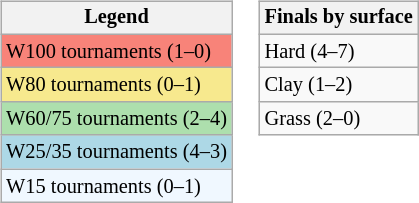<table>
<tr valign=top>
<td><br><table class="wikitable" style="font-size:85%;">
<tr>
<th>Legend</th>
</tr>
<tr style="background:#f88379;">
<td>W100 tournaments (1–0)</td>
</tr>
<tr style="background:#f7e98e;">
<td>W80 tournaments (0–1)</td>
</tr>
<tr style="background:#addfad;">
<td>W60/75 tournaments (2–4)</td>
</tr>
<tr style="background:lightblue;">
<td>W25/35 tournaments (4–3)</td>
</tr>
<tr style="background:#f0f8ff;">
<td>W15 tournaments (0–1)</td>
</tr>
</table>
</td>
<td><br><table class="wikitable" style="font-size:85%;">
<tr>
<th>Finals by surface</th>
</tr>
<tr>
<td>Hard (4–7)</td>
</tr>
<tr>
<td>Clay (1–2)</td>
</tr>
<tr>
<td>Grass (2–0)</td>
</tr>
</table>
</td>
</tr>
</table>
